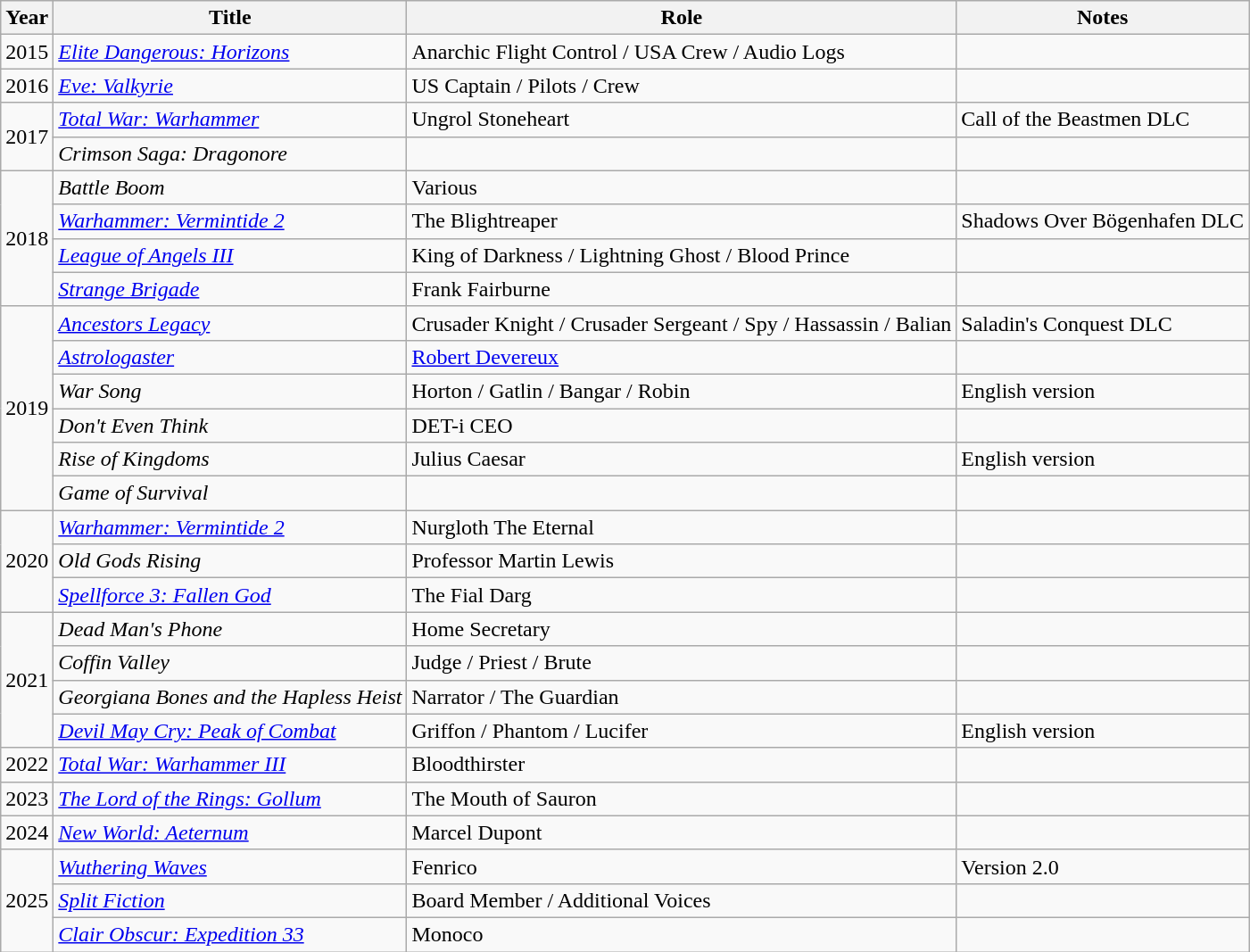<table class="wikitable sortable">
<tr>
<th>Year</th>
<th>Title</th>
<th>Role</th>
<th>Notes</th>
</tr>
<tr>
<td>2015</td>
<td><em><a href='#'>Elite Dangerous: Horizons</a></em></td>
<td>Anarchic Flight Control / USA Crew / Audio Logs</td>
<td></td>
</tr>
<tr>
<td>2016</td>
<td><em><a href='#'>Eve: Valkyrie</a></em></td>
<td>US Captain / Pilots / Crew</td>
<td></td>
</tr>
<tr>
<td rowspan="2">2017</td>
<td><em><a href='#'>Total War: Warhammer</a></em></td>
<td>Ungrol Stoneheart</td>
<td>Call of the Beastmen DLC</td>
</tr>
<tr>
<td><em>Crimson Saga: Dragonore</em></td>
<td></td>
<td></td>
</tr>
<tr>
<td rowspan="4">2018</td>
<td><em>Battle Boom</em></td>
<td>Various</td>
<td></td>
</tr>
<tr>
<td><em><a href='#'>Warhammer: Vermintide 2</a></em></td>
<td>The Blightreaper</td>
<td>Shadows Over Bögenhafen DLC</td>
</tr>
<tr>
<td><em><a href='#'>League of Angels III</a></em></td>
<td>King of Darkness / Lightning Ghost / Blood Prince</td>
<td></td>
</tr>
<tr>
<td><em><a href='#'>Strange Brigade</a></em></td>
<td>Frank Fairburne</td>
<td></td>
</tr>
<tr>
<td rowspan="6">2019</td>
<td><em><a href='#'>Ancestors Legacy</a></em></td>
<td>Crusader Knight / Crusader Sergeant / Spy / Hassassin / Balian</td>
<td>Saladin's Conquest DLC</td>
</tr>
<tr>
<td><em><a href='#'>Astrologaster</a></em></td>
<td><a href='#'>Robert Devereux</a></td>
<td></td>
</tr>
<tr>
<td><em>War Song</em></td>
<td>Horton / Gatlin / Bangar / Robin</td>
<td>English version</td>
</tr>
<tr>
<td><em>Don't Even Think</em></td>
<td>DET-i CEO</td>
<td></td>
</tr>
<tr>
<td><em>Rise of Kingdoms</em></td>
<td>Julius Caesar</td>
<td>English version</td>
</tr>
<tr>
<td><em>Game of Survival</em></td>
<td></td>
<td></td>
</tr>
<tr>
<td rowspan="3">2020</td>
<td><em><a href='#'>Warhammer: Vermintide 2</a></em></td>
<td>Nurgloth The Eternal</td>
<td></td>
</tr>
<tr>
<td><em>Old Gods Rising</em></td>
<td>Professor Martin Lewis</td>
<td></td>
</tr>
<tr>
<td><em><a href='#'>Spellforce 3: Fallen God</a></em></td>
<td>The Fial Darg</td>
<td></td>
</tr>
<tr>
<td rowspan="4">2021</td>
<td><em>Dead Man's Phone</em></td>
<td>Home Secretary</td>
<td></td>
</tr>
<tr>
<td><em>Coffin Valley</em></td>
<td>Judge / Priest / Brute</td>
<td></td>
</tr>
<tr>
<td><em>Georgiana Bones and the Hapless Heist</em></td>
<td>Narrator / The Guardian</td>
<td></td>
</tr>
<tr>
<td><a href='#'><em>Devil May Cry: Peak of Combat</em></a></td>
<td>Griffon / Phantom / Lucifer</td>
<td>English version</td>
</tr>
<tr>
<td>2022</td>
<td><em><a href='#'>Total War: Warhammer III</a></em></td>
<td>Bloodthirster</td>
<td></td>
</tr>
<tr>
<td>2023</td>
<td><em><a href='#'>The Lord of the Rings: Gollum</a></em></td>
<td>The Mouth of Sauron</td>
<td></td>
</tr>
<tr>
<td>2024</td>
<td><em><a href='#'>New World: Aeternum</a></em></td>
<td>Marcel Dupont</td>
<td></td>
</tr>
<tr>
<td rowspan="3">2025</td>
<td><em><a href='#'>Wuthering Waves</a></em></td>
<td>Fenrico</td>
<td>Version 2.0</td>
</tr>
<tr>
<td><em><a href='#'>Split Fiction</a></em></td>
<td>Board Member / Additional Voices</td>
<td></td>
</tr>
<tr>
<td><em><a href='#'>Clair Obscur: Expedition 33</a></em></td>
<td>Monoco</td>
<td></td>
</tr>
</table>
